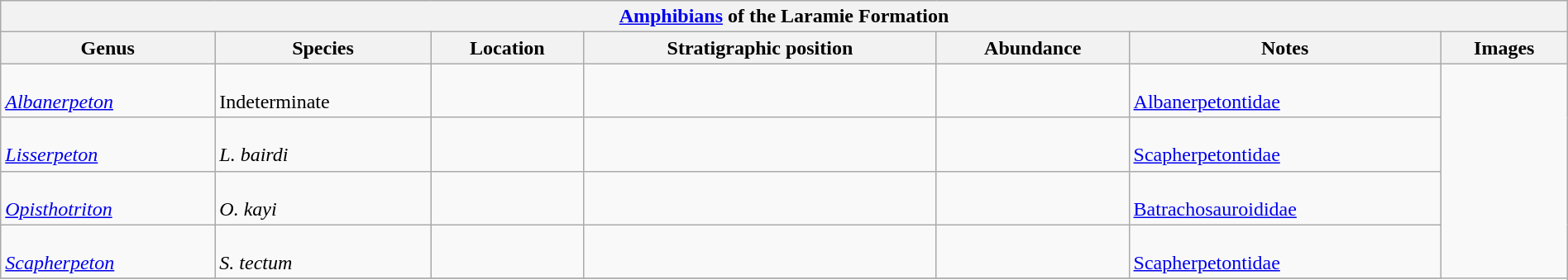<table class="wikitable" align="center" width="100%">
<tr>
<th colspan="7" align="center"><strong><a href='#'>Amphibians</a> of the Laramie Formation</strong></th>
</tr>
<tr>
<th>Genus</th>
<th>Species</th>
<th>Location</th>
<th>Stratigraphic position</th>
<th>Abundance</th>
<th>Notes</th>
<th>Images</th>
</tr>
<tr>
<td><br><em><a href='#'>Albanerpeton</a></em></td>
<td><br>Indeterminate</td>
<td></td>
<td></td>
<td></td>
<td><br><a href='#'>Albanerpetontidae</a></td>
<td rowspan="99"><br></td>
</tr>
<tr>
<td><br><em><a href='#'>Lisserpeton</a></em></td>
<td><br><em>L. bairdi</em></td>
<td></td>
<td></td>
<td></td>
<td><br><a href='#'>Scapherpetontidae</a></td>
</tr>
<tr>
<td><br><em><a href='#'>Opisthotriton</a></em></td>
<td><br><em>O. kayi</em></td>
<td></td>
<td></td>
<td></td>
<td><br><a href='#'>Batrachosauroididae</a></td>
</tr>
<tr>
<td><br><em><a href='#'>Scapherpeton</a></em></td>
<td><br><em>S. tectum</em></td>
<td></td>
<td></td>
<td></td>
<td><br><a href='#'>Scapherpetontidae</a></td>
</tr>
<tr>
</tr>
</table>
